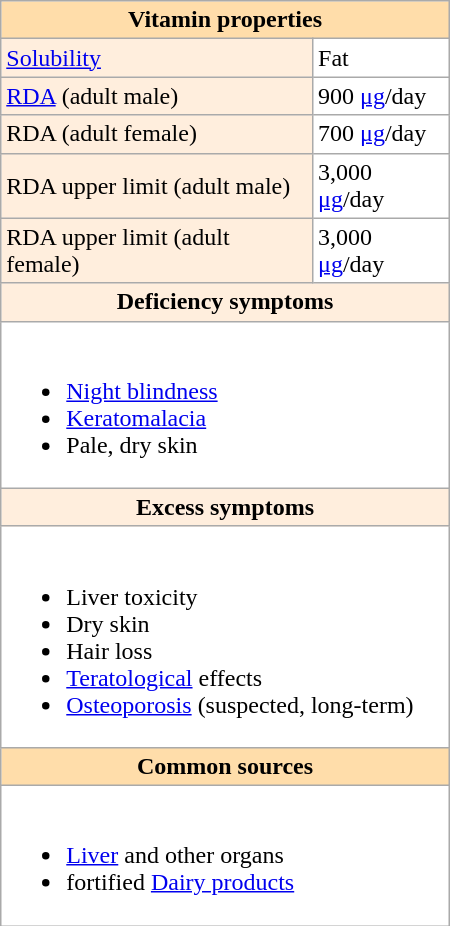<table class="wikitable" style="width:300px; float:right; margin:0 0 0 0.5em; background:#fff; border-collapse:collapse;">
<tr>
<th style="background:#fda;" colspan="2">Vitamin properties</th>
</tr>
<tr>
<td style="background:#fed;"><a href='#'>Solubility</a></td>
<td>Fat</td>
</tr>
<tr>
<td style="background:#fed;"><a href='#'>RDA</a> (adult male)</td>
<td>900 <a href='#'>μg</a>/day</td>
</tr>
<tr>
<td style="background:#fed;">RDA (adult female)</td>
<td>700 <a href='#'>μg</a>/day</td>
</tr>
<tr>
<td style="background:#fed;">RDA upper limit (adult male)</td>
<td>3,000 <a href='#'>μg</a>/day</td>
</tr>
<tr>
<td style="background:#fed;">RDA upper limit (adult female)</td>
<td>3,000 <a href='#'>μg</a>/day</td>
</tr>
<tr>
<th style="background:#fed;" colspan="2">Deficiency symptoms</th>
</tr>
<tr>
<td colspan="2"><br><ul><li><a href='#'>Night blindness</a></li><li><a href='#'>Keratomalacia</a></li><li>Pale, dry skin</li></ul></td>
</tr>
<tr>
<th style="background:#fed;" colspan="2">Excess symptoms</th>
</tr>
<tr>
<td colspan="2"><br><ul><li>Liver toxicity</li><li>Dry skin</li><li>Hair loss</li><li><a href='#'>Teratological</a> effects</li><li><a href='#'>Osteoporosis</a> (suspected, long-term)</li></ul></td>
</tr>
<tr>
<th style="background:#fda;" colspan="2">Common sources</th>
</tr>
<tr>
<td colspan="2"><br><ul><li><a href='#'>Liver</a> and other organs</li><li>fortified <a href='#'>Dairy products</a></li></ul></td>
</tr>
</table>
